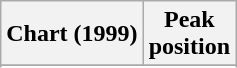<table class="wikitable sortable plainrowheaders">
<tr>
<th>Chart (1999)</th>
<th>Peak<br>position</th>
</tr>
<tr>
</tr>
<tr>
</tr>
<tr>
</tr>
</table>
